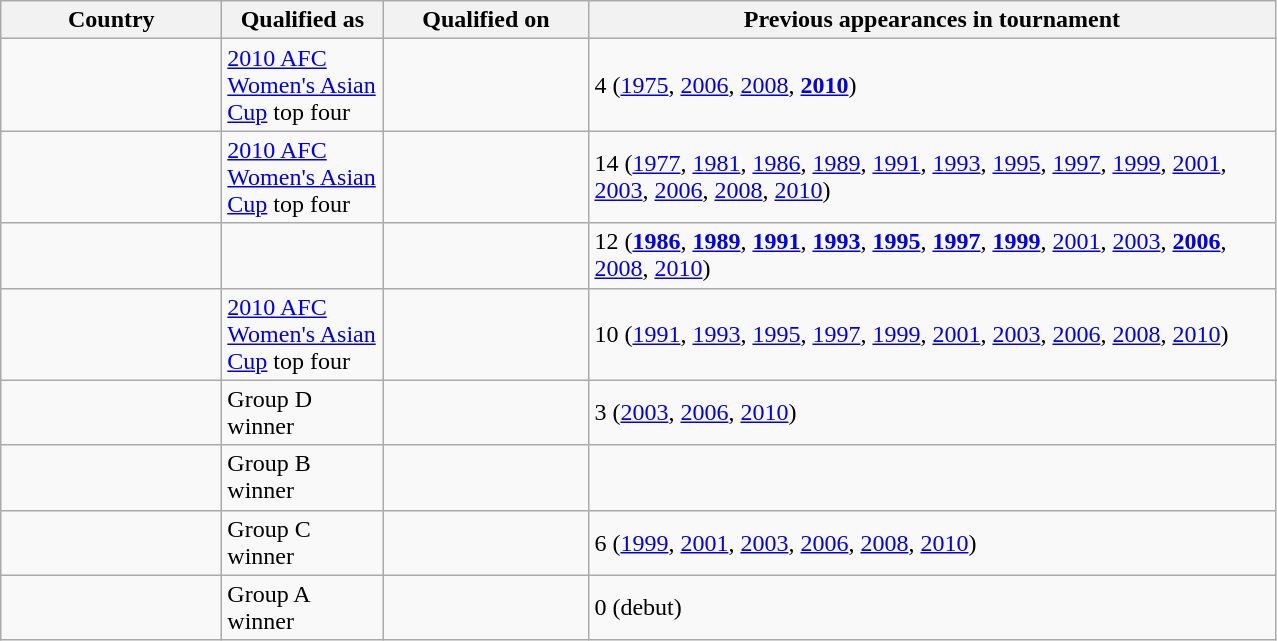<table class="wikitable sortable">
<tr>
<th scope="col" style="width:140px;">Country</th>
<th scope="col" style="width:100px;">Qualified as</th>
<th scope="col" style="width:130px;">Qualified on</th>
<th scope="col" style="width:450px;">Previous appearances in tournament</th>
</tr>
<tr>
<td></td>
<td><a href='#'>2010 AFC Women's Asian Cup</a> top four</td>
<td></td>
<td>4 (<a href='#'>1975</a>, <a href='#'>2006</a>, <a href='#'>2008</a>, <strong><a href='#'>2010</a></strong>)</td>
</tr>
<tr>
<td></td>
<td><a href='#'>2010 AFC Women's Asian Cup</a> top four</td>
<td></td>
<td>14 (<a href='#'>1977</a>, <a href='#'>1981</a>, <a href='#'>1986</a>, <a href='#'>1989</a>, <a href='#'>1991</a>, <a href='#'>1993</a>, <a href='#'>1995</a>, <a href='#'>1997</a>, <a href='#'>1999</a>, <a href='#'>2001</a>, <a href='#'>2003</a>, <a href='#'>2006</a>, <a href='#'>2008</a>, <a href='#'>2010</a>)</td>
</tr>
<tr>
<td></td>
<td></td>
<td></td>
<td>12 (<strong><a href='#'>1986</a></strong>, <strong><a href='#'>1989</a></strong>, <strong><a href='#'>1991</a></strong>, <strong><a href='#'>1993</a></strong>, <strong><a href='#'>1995</a></strong>, <strong><a href='#'>1997</a></strong>, <strong><a href='#'>1999</a></strong>, <a href='#'>2001</a>, <a href='#'>2003</a>, <strong><a href='#'>2006</a></strong>, <a href='#'>2008</a>, <a href='#'>2010</a>)</td>
</tr>
<tr>
<td></td>
<td><a href='#'>2010 AFC Women's Asian Cup</a> top four</td>
<td></td>
<td>10 (<a href='#'>1991</a>, <a href='#'>1993</a>, <a href='#'>1995</a>, <a href='#'>1997</a>, <a href='#'>1999</a>, <a href='#'>2001</a>, <a href='#'>2003</a>, <a href='#'>2006</a>, <a href='#'>2008</a>, <a href='#'>2010</a>)</td>
</tr>
<tr>
<td></td>
<td>Group D winner</td>
<td></td>
<td>3 (<a href='#'>2003</a>, <a href='#'>2006</a>, <a href='#'>2010</a>)</td>
</tr>
<tr>
<td></td>
<td>Group B winner</td>
<td></td>
<td></td>
</tr>
<tr>
<td></td>
<td>Group C winner</td>
<td></td>
<td>6 (<a href='#'>1999</a>, <a href='#'>2001</a>, <a href='#'>2003</a>, <a href='#'>2006</a>, <a href='#'>2008</a>, <a href='#'>2010</a>)</td>
</tr>
<tr>
<td></td>
<td>Group A winner</td>
<td></td>
<td>0 (debut)</td>
</tr>
</table>
